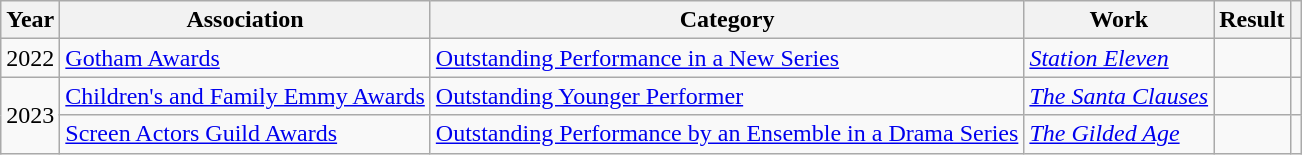<table class="wikitable sortable plainrowheaders">
<tr>
<th>Year</th>
<th>Association</th>
<th>Category</th>
<th>Work</th>
<th>Result</th>
<th scope="col" class="unsortable"></th>
</tr>
<tr>
<td align="center">2022</td>
<td><a href='#'>Gotham Awards</a></td>
<td><a href='#'>Outstanding Performance in a New Series</a></td>
<td><em><a href='#'>Station Eleven</a></em></td>
<td></td>
<td align="center"></td>
</tr>
<tr>
<td align="center" rowspan=2>2023</td>
<td><a href='#'>Children's and Family Emmy Awards</a></td>
<td><a href='#'>Outstanding Younger Performer</a></td>
<td><em><a href='#'>The Santa Clauses</a></em></td>
<td></td>
<td align="center"></td>
</tr>
<tr>
<td><a href='#'>Screen Actors Guild Awards</a></td>
<td><a href='#'>Outstanding Performance by an Ensemble in a Drama Series</a></td>
<td><em><a href='#'>The Gilded Age</a></em></td>
<td></td>
<td align="center"></td>
</tr>
</table>
